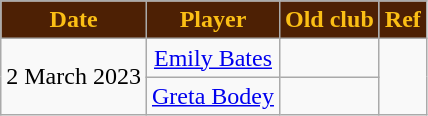<table class="wikitable" style="text-align:center">
<tr>
<th style="background: #4D2004; color: #FBBF15">Date</th>
<th style="background: #4D2004; color: #FBBF15">Player</th>
<th style="background: #4D2004; color: #FBBF15">Old club</th>
<th style="background: #4D2004; color: #FBBF15">Ref</th>
</tr>
<tr>
<td rowspan=2>2 March 2023</td>
<td><a href='#'>Emily Bates</a></td>
<td></td>
<td rowspan=2></td>
</tr>
<tr>
<td><a href='#'>Greta Bodey</a></td>
<td></td>
</tr>
</table>
